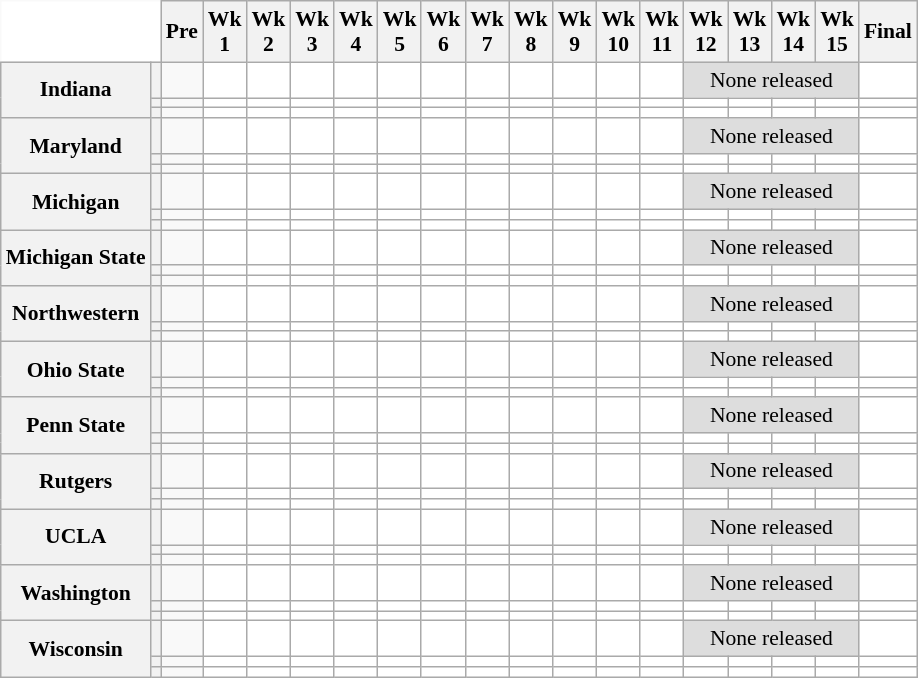<table class="wikitable" style="white-space:nowrap;font-size:90%;text-align:center;">
<tr>
<th colspan=2 style="background:white; border-top-style:hidden; border-left-style:hidden;"> </th>
<th>Pre</th>
<th>Wk<br> 1</th>
<th>Wk<br>2</th>
<th>Wk<br>3</th>
<th>Wk<br>4</th>
<th>Wk<br>5</th>
<th>Wk<br>6</th>
<th>Wk<br>7</th>
<th>Wk<br>8</th>
<th>Wk<br>9</th>
<th>Wk<br>10</th>
<th>Wk<br>11</th>
<th>Wk<br>12</th>
<th>Wk<br>13</th>
<th>Wk<br>14</th>
<th>Wk<br>15</th>
<th>Final</th>
</tr>
<tr>
<th rowspan=3 style=>Indiana</th>
<th></th>
<td></td>
<td style="background:#FFF;"></td>
<td style="background:#FFF;"></td>
<td style="background:#FFF;"></td>
<td style="background:#FFF;"></td>
<td style="background:#FFF;"></td>
<td style="background:#FFF;"></td>
<td style="background:#FFF;"></td>
<td style="background:#FFF;"></td>
<td style="background:#FFF;"></td>
<td style="background:#FFF;"></td>
<td style="background:#FFF;"></td>
<td colspan="4" style="background:#DDD;">None released</td>
<td style="background:#FFF;"></td>
</tr>
<tr>
<th></th>
<td></td>
<td style="background:#FFF;"></td>
<td style="background:#FFF;"></td>
<td style="background:#FFF;"></td>
<td style="background:#FFF;"></td>
<td style="background:#FFF;"></td>
<td style="background:#FFF;"></td>
<td style="background:#FFF;"></td>
<td style="background:#FFF;"></td>
<td style="background:#FFF;"></td>
<td style="background:#FFF;"></td>
<td style="background:#FFF;"></td>
<td style="background:#FFF;"></td>
<td style="background:#FFF;"></td>
<td style="background:#FFF;"></td>
<td style="background:#FFF;"></td>
<td style="background:#FFF;"></td>
</tr>
<tr>
<th></th>
<td></td>
<td style="background:#FFF;"></td>
<td style="background:#FFF;"></td>
<td style="background:#FFF;"></td>
<td style="background:#FFF;"></td>
<td style="background:#FFF;"></td>
<td style="background:#FFF;"></td>
<td style="background:#FFF;"></td>
<td style="background:#FFF;"></td>
<td style="background:#FFF;"></td>
<td style="background:#FFF;"></td>
<td style="background:#FFF;"></td>
<td style="background:#FFF;"></td>
<td style="background:#FFF;"></td>
<td style="background:#FFF;"></td>
<td style="background:#FFF;"></td>
<td style="background:#FFF;"></td>
</tr>
<tr>
<th rowspan=3 style=>Maryland</th>
<th></th>
<td></td>
<td style="background:#FFF;"></td>
<td style="background:#FFF;"></td>
<td style="background:#FFF;"></td>
<td style="background:#FFF;"></td>
<td style="background:#FFF;"></td>
<td style="background:#FFF;"></td>
<td style="background:#FFF;"></td>
<td style="background:#FFF;"></td>
<td style="background:#FFF;"></td>
<td style="background:#FFF;"></td>
<td style="background:#FFF;"></td>
<td colspan="4" style="background:#DDD;">None released</td>
<td style="background:#FFF;"></td>
</tr>
<tr>
<th></th>
<td></td>
<td style="background:#FFF;"></td>
<td style="background:#FFF;"></td>
<td style="background:#FFF;"></td>
<td style="background:#FFF;"></td>
<td style="background:#FFF;"></td>
<td style="background:#FFF;"></td>
<td style="background:#FFF;"></td>
<td style="background:#FFF;"></td>
<td style="background:#FFF;"></td>
<td style="background:#FFF;"></td>
<td style="background:#FFF;"></td>
<td style="background:#FFF;"></td>
<td style="background:#FFF;"></td>
<td style="background:#FFF;"></td>
<td style="background:#FFF;"></td>
<td style="background:#FFF;"></td>
</tr>
<tr>
<th></th>
<td></td>
<td style="background:#FFF;"></td>
<td style="background:#FFF;"></td>
<td style="background:#FFF;"></td>
<td style="background:#FFF;"></td>
<td style="background:#FFF;"></td>
<td style="background:#FFF;"></td>
<td style="background:#FFF;"></td>
<td style="background:#FFF;"></td>
<td style="background:#FFF;"></td>
<td style="background:#FFF;"></td>
<td style="background:#FFF;"></td>
<td style="background:#FFF;"></td>
<td style="background:#FFF;"></td>
<td style="background:#FFF;"></td>
<td style="background:#FFF;"></td>
<td style="background:#FFF;"></td>
</tr>
<tr>
<th rowspan=3 style=>Michigan</th>
<th></th>
<td></td>
<td style="background:#FFF;"></td>
<td style="background:#FFF;"></td>
<td style="background:#FFF;"></td>
<td style="background:#FFF;"></td>
<td style="background:#FFF;"></td>
<td style="background:#FFF;"></td>
<td style="background:#FFF;"></td>
<td style="background:#FFF;"></td>
<td style="background:#FFF;"></td>
<td style="background:#FFF;"></td>
<td style="background:#FFF;"></td>
<td colspan="4" style="background:#DDD;">None released</td>
<td style="background:#FFF;"></td>
</tr>
<tr>
<th></th>
<td></td>
<td style="background:#FFF;"></td>
<td style="background:#FFF;"></td>
<td style="background:#FFF;"></td>
<td style="background:#FFF;"></td>
<td style="background:#FFF;"></td>
<td style="background:#FFF;"></td>
<td style="background:#FFF;"></td>
<td style="background:#FFF;"></td>
<td style="background:#FFF;"></td>
<td style="background:#FFF;"></td>
<td style="background:#FFF;"></td>
<td style="background:#FFF;"></td>
<td style="background:#FFF;"></td>
<td style="background:#FFF;"></td>
<td style="background:#FFF;"></td>
<td style="background:#FFF;"></td>
</tr>
<tr>
<th></th>
<td></td>
<td style="background:#FFF;"></td>
<td style="background:#FFF;"></td>
<td style="background:#FFF;"></td>
<td style="background:#FFF;"></td>
<td style="background:#FFF;"></td>
<td style="background:#FFF;"></td>
<td style="background:#FFF;"></td>
<td style="background:#FFF;"></td>
<td style="background:#FFF;"></td>
<td style="background:#FFF;"></td>
<td style="background:#FFF;"></td>
<td style="background:#FFF;"></td>
<td style="background:#FFF;"></td>
<td style="background:#FFF;"></td>
<td style="background:#FFF;"></td>
<td style="background:#FFF;"></td>
</tr>
<tr>
<th rowspan=3 style=>Michigan State</th>
<th></th>
<td></td>
<td style="background:#FFF;"></td>
<td style="background:#FFF;"></td>
<td style="background:#FFF;"></td>
<td style="background:#FFF;"></td>
<td style="background:#FFF;"></td>
<td style="background:#FFF;"></td>
<td style="background:#FFF;"></td>
<td style="background:#FFF;"></td>
<td style="background:#FFF;"></td>
<td style="background:#FFF;"></td>
<td style="background:#FFF;"></td>
<td colspan="4" style="background:#DDD;">None released</td>
<td style="background:#FFF;"></td>
</tr>
<tr>
<th></th>
<td></td>
<td style="background:#FFF;"></td>
<td style="background:#FFF;"></td>
<td style="background:#FFF;"></td>
<td style="background:#FFF;"></td>
<td style="background:#FFF;"></td>
<td style="background:#FFF;"></td>
<td style="background:#FFF;"></td>
<td style="background:#FFF;"></td>
<td style="background:#FFF;"></td>
<td style="background:#FFF;"></td>
<td style="background:#FFF;"></td>
<td style="background:#FFF;"></td>
<td style="background:#FFF;"></td>
<td style="background:#FFF;"></td>
<td style="background:#FFF;"></td>
<td style="background:#FFF;"></td>
</tr>
<tr>
<th></th>
<td></td>
<td style="background:#FFF;"></td>
<td style="background:#FFF;"></td>
<td style="background:#FFF;"></td>
<td style="background:#FFF;"></td>
<td style="background:#FFF;"></td>
<td style="background:#FFF;"></td>
<td style="background:#FFF;"></td>
<td style="background:#FFF;"></td>
<td style="background:#FFF;"></td>
<td style="background:#FFF;"></td>
<td style="background:#FFF;"></td>
<td style="background:#FFF;"></td>
<td style="background:#FFF;"></td>
<td style="background:#FFF;"></td>
<td style="background:#FFF;"></td>
<td style="background:#FFF;"></td>
</tr>
<tr>
<th rowspan=3 style=>Northwestern</th>
<th></th>
<td></td>
<td style="background:#FFF;"></td>
<td style="background:#FFF;"></td>
<td style="background:#FFF;"></td>
<td style="background:#FFF;"></td>
<td style="background:#FFF;"></td>
<td style="background:#FFF;"></td>
<td style="background:#FFF;"></td>
<td style="background:#FFF;"></td>
<td style="background:#FFF;"></td>
<td style="background:#FFF;"></td>
<td style="background:#FFF;"></td>
<td colspan="4" style="background:#DDD;">None released</td>
<td style="background:#FFF;"></td>
</tr>
<tr>
<th></th>
<td></td>
<td style="background:#FFF;"></td>
<td style="background:#FFF;"></td>
<td style="background:#FFF;"></td>
<td style="background:#FFF;"></td>
<td style="background:#FFF;"></td>
<td style="background:#FFF;"></td>
<td style="background:#FFF;"></td>
<td style="background:#FFF;"></td>
<td style="background:#FFF;"></td>
<td style="background:#FFF;"></td>
<td style="background:#FFF;"></td>
<td style="background:#FFF;"></td>
<td style="background:#FFF;"></td>
<td style="background:#FFF;"></td>
<td style="background:#FFF;"></td>
<td style="background:#FFF;"></td>
</tr>
<tr>
<th></th>
<td></td>
<td style="background:#FFF;"></td>
<td style="background:#FFF;"></td>
<td style="background:#FFF;"></td>
<td style="background:#FFF;"></td>
<td style="background:#FFF;"></td>
<td style="background:#FFF;"></td>
<td style="background:#FFF;"></td>
<td style="background:#FFF;"></td>
<td style="background:#FFF;"></td>
<td style="background:#FFF;"></td>
<td style="background:#FFF;"></td>
<td style="background:#FFF;"></td>
<td style="background:#FFF;"></td>
<td style="background:#FFF;"></td>
<td style="background:#FFF;"></td>
<td style="background:#FFF;"></td>
</tr>
<tr>
<th rowspan=3 style=>Ohio State</th>
<th></th>
<td></td>
<td style="background:#FFF;"></td>
<td style="background:#FFF;"></td>
<td style="background:#FFF;"></td>
<td style="background:#FFF;"></td>
<td style="background:#FFF;"></td>
<td style="background:#FFF;"></td>
<td style="background:#FFF;"></td>
<td style="background:#FFF;"></td>
<td style="background:#FFF;"></td>
<td style="background:#FFF;"></td>
<td style="background:#FFF;"></td>
<td colspan="4" style="background:#DDD;">None released</td>
<td style="background:#FFF;"></td>
</tr>
<tr>
<th></th>
<td></td>
<td style="background:#FFF;"></td>
<td style="background:#FFF;"></td>
<td style="background:#FFF;"></td>
<td style="background:#FFF;"></td>
<td style="background:#FFF;"></td>
<td style="background:#FFF;"></td>
<td style="background:#FFF;"></td>
<td style="background:#FFF;"></td>
<td style="background:#FFF;"></td>
<td style="background:#FFF;"></td>
<td style="background:#FFF;"></td>
<td style="background:#FFF;"></td>
<td style="background:#FFF;"></td>
<td style="background:#FFF;"></td>
<td style="background:#FFF;"></td>
<td style="background:#FFF;"></td>
</tr>
<tr>
<th></th>
<td></td>
<td style="background:#FFF;"></td>
<td style="background:#FFF;"></td>
<td style="background:#FFF;"></td>
<td style="background:#FFF;"></td>
<td style="background:#FFF;"></td>
<td style="background:#FFF;"></td>
<td style="background:#FFF;"></td>
<td style="background:#FFF;"></td>
<td style="background:#FFF;"></td>
<td style="background:#FFF;"></td>
<td style="background:#FFF;"></td>
<td style="background:#FFF;"></td>
<td style="background:#FFF;"></td>
<td style="background:#FFF;"></td>
<td style="background:#FFF;"></td>
<td style="background:#FFF;"></td>
</tr>
<tr>
<th rowspan=3 style=>Penn State</th>
<th></th>
<td></td>
<td style="background:#FFF;"></td>
<td style="background:#FFF;"></td>
<td style="background:#FFF;"></td>
<td style="background:#FFF;"></td>
<td style="background:#FFF;"></td>
<td style="background:#FFF;"></td>
<td style="background:#FFF;"></td>
<td style="background:#FFF;"></td>
<td style="background:#FFF;"></td>
<td style="background:#FFF;"></td>
<td style="background:#FFF;"></td>
<td colspan="4" style="background:#DDD;">None released</td>
<td style="background:#FFF;"></td>
</tr>
<tr>
<th></th>
<td></td>
<td style="background:#FFF;"></td>
<td style="background:#FFF;"></td>
<td style="background:#FFF;"></td>
<td style="background:#FFF;"></td>
<td style="background:#FFF;"></td>
<td style="background:#FFF;"></td>
<td style="background:#FFF;"></td>
<td style="background:#FFF;"></td>
<td style="background:#FFF;"></td>
<td style="background:#FFF;"></td>
<td style="background:#FFF;"></td>
<td style="background:#FFF;"></td>
<td style="background:#FFF;"></td>
<td style="background:#FFF;"></td>
<td style="background:#FFF;"></td>
<td style="background:#FFF;"></td>
</tr>
<tr>
<th></th>
<td></td>
<td style="background:#FFF;"></td>
<td style="background:#FFF;"></td>
<td style="background:#FFF;"></td>
<td style="background:#FFF;"></td>
<td style="background:#FFF;"></td>
<td style="background:#FFF;"></td>
<td style="background:#FFF;"></td>
<td style="background:#FFF;"></td>
<td style="background:#FFF;"></td>
<td style="background:#FFF;"></td>
<td style="background:#FFF;"></td>
<td style="background:#FFF;"></td>
<td style="background:#FFF;"></td>
<td style="background:#FFF;"></td>
<td style="background:#FFF;"></td>
<td style="background:#FFF;"></td>
</tr>
<tr>
<th rowspan=3 style=>Rutgers</th>
<th></th>
<td></td>
<td style="background:#FFF;"></td>
<td style="background:#FFF;"></td>
<td style="background:#FFF;"></td>
<td style="background:#FFF;"></td>
<td style="background:#FFF;"></td>
<td style="background:#FFF;"></td>
<td style="background:#FFF;"></td>
<td style="background:#FFF;"></td>
<td style="background:#FFF;"></td>
<td style="background:#FFF;"></td>
<td style="background:#FFF;"></td>
<td colspan="4" style="background:#DDD;">None released</td>
<td style="background:#FFF;"></td>
</tr>
<tr>
<th></th>
<td></td>
<td style="background:#FFF;"></td>
<td style="background:#FFF;"></td>
<td style="background:#FFF;"></td>
<td style="background:#FFF;"></td>
<td style="background:#FFF;"></td>
<td style="background:#FFF;"></td>
<td style="background:#FFF;"></td>
<td style="background:#FFF;"></td>
<td style="background:#FFF;"></td>
<td style="background:#FFF;"></td>
<td style="background:#FFF;"></td>
<td style="background:#FFF;"></td>
<td style="background:#FFF;"></td>
<td style="background:#FFF;"></td>
<td style="background:#FFF;"></td>
<td style="background:#FFF;"></td>
</tr>
<tr>
<th></th>
<td></td>
<td style="background:#FFF;"></td>
<td style="background:#FFF;"></td>
<td style="background:#FFF;"></td>
<td style="background:#FFF;"></td>
<td style="background:#FFF;"></td>
<td style="background:#FFF;"></td>
<td style="background:#FFF;"></td>
<td style="background:#FFF;"></td>
<td style="background:#FFF;"></td>
<td style="background:#FFF;"></td>
<td style="background:#FFF;"></td>
<td style="background:#FFF;"></td>
<td style="background:#FFF;"></td>
<td style="background:#FFF;"></td>
<td style="background:#FFF;"></td>
<td style="background:#FFF;"></td>
</tr>
<tr>
<th rowspan=3 style=>UCLA</th>
<th></th>
<td></td>
<td style="background:#FFF;"></td>
<td style="background:#FFF;"></td>
<td style="background:#FFF;"></td>
<td style="background:#FFF;"></td>
<td style="background:#FFF;"></td>
<td style="background:#FFF;"></td>
<td style="background:#FFF;"></td>
<td style="background:#FFF;"></td>
<td style="background:#FFF;"></td>
<td style="background:#FFF;"></td>
<td style="background:#FFF;"></td>
<td colspan="4" style="background:#DDD;">None released</td>
<td style="background:#FFF;"></td>
</tr>
<tr>
<th></th>
<td></td>
<td style="background:#FFF;"></td>
<td style="background:#FFF;"></td>
<td style="background:#FFF;"></td>
<td style="background:#FFF;"></td>
<td style="background:#FFF;"></td>
<td style="background:#FFF;"></td>
<td style="background:#FFF;"></td>
<td style="background:#FFF;"></td>
<td style="background:#FFF;"></td>
<td style="background:#FFF;"></td>
<td style="background:#FFF;"></td>
<td style="background:#FFF;"></td>
<td style="background:#FFF;"></td>
<td style="background:#FFF;"></td>
<td style="background:#FFF;"></td>
<td style="background:#FFF;"></td>
</tr>
<tr>
<th></th>
<td></td>
<td style="background:#FFF;"></td>
<td style="background:#FFF;"></td>
<td style="background:#FFF;"></td>
<td style="background:#FFF;"></td>
<td style="background:#FFF;"></td>
<td style="background:#FFF;"></td>
<td style="background:#FFF;"></td>
<td style="background:#FFF;"></td>
<td style="background:#FFF;"></td>
<td style="background:#FFF;"></td>
<td style="background:#FFF;"></td>
<td style="background:#FFF;"></td>
<td style="background:#FFF;"></td>
<td style="background:#FFF;"></td>
<td style="background:#FFF;"></td>
<td style="background:#FFF;"></td>
</tr>
<tr>
<th rowspan=3 style=>Washington</th>
<th></th>
<td></td>
<td style="background:#FFF;"></td>
<td style="background:#FFF;"></td>
<td style="background:#FFF;"></td>
<td style="background:#FFF;"></td>
<td style="background:#FFF;"></td>
<td style="background:#FFF;"></td>
<td style="background:#FFF;"></td>
<td style="background:#FFF;"></td>
<td style="background:#FFF;"></td>
<td style="background:#FFF;"></td>
<td style="background:#FFF;"></td>
<td colspan="4" style="background:#DDD;">None released</td>
<td style="background:#FFF;"></td>
</tr>
<tr>
<th></th>
<td></td>
<td style="background:#FFF;"></td>
<td style="background:#FFF;"></td>
<td style="background:#FFF;"></td>
<td style="background:#FFF;"></td>
<td style="background:#FFF;"></td>
<td style="background:#FFF;"></td>
<td style="background:#FFF;"></td>
<td style="background:#FFF;"></td>
<td style="background:#FFF;"></td>
<td style="background:#FFF;"></td>
<td style="background:#FFF;"></td>
<td style="background:#FFF;"></td>
<td style="background:#FFF;"></td>
<td style="background:#FFF;"></td>
<td style="background:#FFF;"></td>
<td style="background:#FFF;"></td>
</tr>
<tr>
<th></th>
<td></td>
<td style="background:#FFF;"></td>
<td style="background:#FFF;"></td>
<td style="background:#FFF;"></td>
<td style="background:#FFF;"></td>
<td style="background:#FFF;"></td>
<td style="background:#FFF;"></td>
<td style="background:#FFF;"></td>
<td style="background:#FFF;"></td>
<td style="background:#FFF;"></td>
<td style="background:#FFF;"></td>
<td style="background:#FFF;"></td>
<td style="background:#FFF;"></td>
<td style="background:#FFF;"></td>
<td style="background:#FFF;"></td>
<td style="background:#FFF;"></td>
<td style="background:#FFF;"></td>
</tr>
<tr>
<th rowspan=3 style=>Wisconsin</th>
<th></th>
<td></td>
<td style="background:#FFF;"></td>
<td style="background:#FFF;"></td>
<td style="background:#FFF;"></td>
<td style="background:#FFF;"></td>
<td style="background:#FFF;"></td>
<td style="background:#FFF;"></td>
<td style="background:#FFF;"></td>
<td style="background:#FFF;"></td>
<td style="background:#FFF;"></td>
<td style="background:#FFF;"></td>
<td style="background:#FFF;"></td>
<td colspan="4" style="background:#DDD;">None released</td>
<td style="background:#FFF;"></td>
</tr>
<tr>
<th></th>
<td></td>
<td style="background:#FFF;"></td>
<td style="background:#FFF;"></td>
<td style="background:#FFF;"></td>
<td style="background:#FFF;"></td>
<td style="background:#FFF;"></td>
<td style="background:#FFF;"></td>
<td style="background:#FFF;"></td>
<td style="background:#FFF;"></td>
<td style="background:#FFF;"></td>
<td style="background:#FFF;"></td>
<td style="background:#FFF;"></td>
<td style="background:#FFF;"></td>
<td style="background:#FFF;"></td>
<td style="background:#FFF;"></td>
<td style="background:#FFF;"></td>
<td style="background:#FFF;"></td>
</tr>
<tr>
<th></th>
<td></td>
<td style="background:#FFF;"></td>
<td style="background:#FFF;"></td>
<td style="background:#FFF;"></td>
<td style="background:#FFF;"></td>
<td style="background:#FFF;"></td>
<td style="background:#FFF;"></td>
<td style="background:#FFF;"></td>
<td style="background:#FFF;"></td>
<td style="background:#FFF;"></td>
<td style="background:#FFF;"></td>
<td style="background:#FFF;"></td>
<td style="background:#FFF;"></td>
<td style="background:#FFF;"></td>
<td style="background:#FFF;"></td>
<td style="background:#FFF;"></td>
<td style="background:#FFF;"></td>
</tr>
</table>
